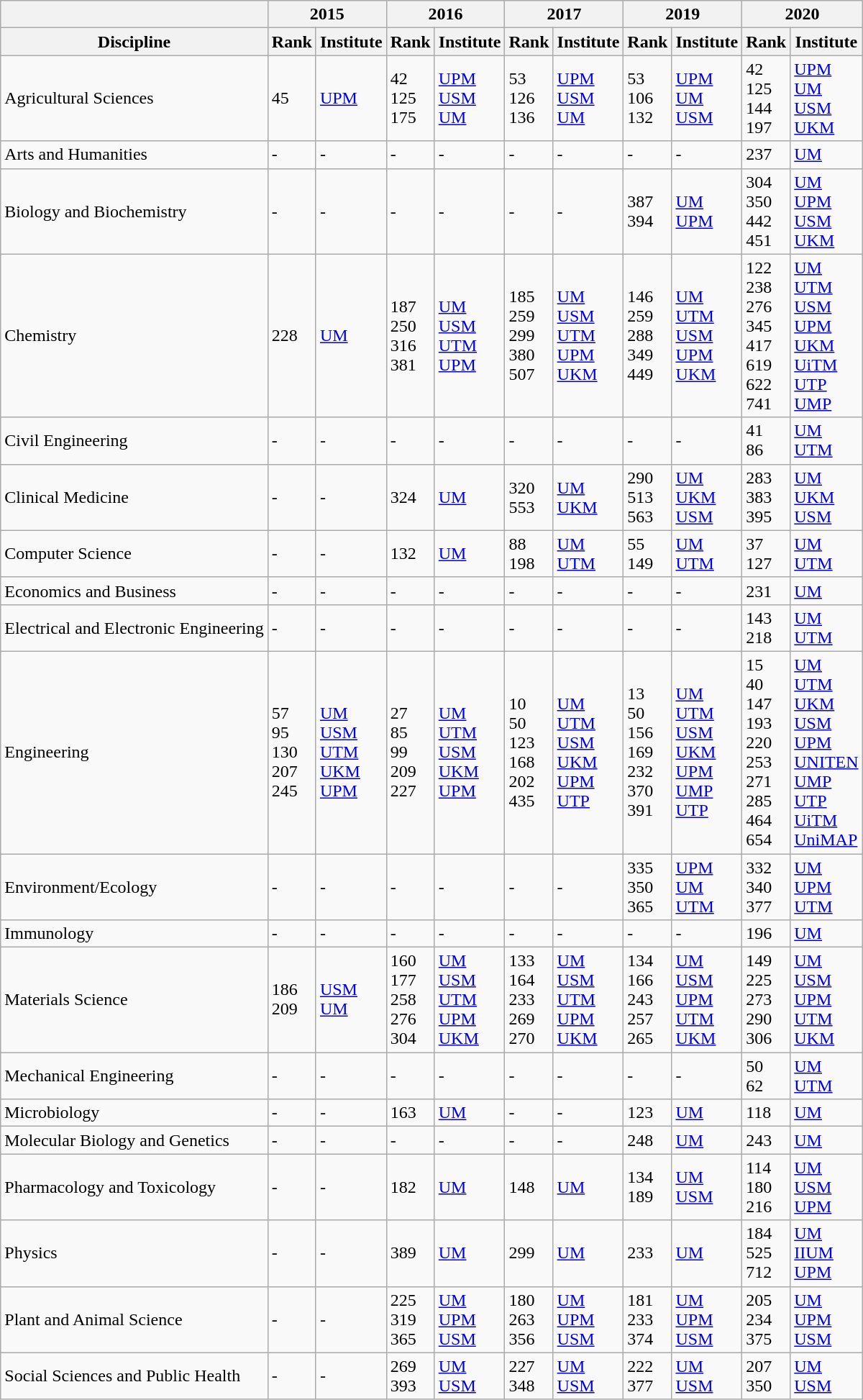<table class="wikitable">
<tr>
<th></th>
<th colspan="2">2015</th>
<th colspan="2">2016</th>
<th colspan="2">2017</th>
<th colspan="2">2019</th>
<th colspan="2">2020</th>
</tr>
<tr>
<th>Discipline</th>
<th>Rank</th>
<th>Institute</th>
<th>Rank</th>
<th>Institute</th>
<th>Rank</th>
<th>Institute</th>
<th>Rank</th>
<th>Institute</th>
<th>Rank</th>
<th>Institute</th>
</tr>
<tr>
<td>Agricultural Sciences</td>
<td> 45</td>
<td><a href='#'>UPM</a></td>
<td> 42<br>125<br>175</td>
<td><a href='#'>UPM</a><br><a href='#'>USM</a><br><a href='#'>UM</a></td>
<td> 53<br>126<br>136</td>
<td><a href='#'>UPM</a><br><a href='#'>USM</a><br><a href='#'>UM</a></td>
<td> 53<br>106<br>132</td>
<td><a href='#'>UPM</a><br><a href='#'>UM</a><br><a href='#'>USM</a></td>
<td> 42<br>125<br>144<br>197</td>
<td><a href='#'>UPM</a><br><a href='#'>UM</a><br><a href='#'>USM</a><br><a href='#'>UKM</a></td>
</tr>
<tr>
<td>Arts and Humanities</td>
<td> -</td>
<td>-</td>
<td> -</td>
<td>-</td>
<td> -</td>
<td>-</td>
<td> -</td>
<td>-</td>
<td> 237</td>
<td><a href='#'>UM</a></td>
</tr>
<tr>
<td>Biology and Biochemistry</td>
<td> -</td>
<td>-</td>
<td> -</td>
<td>-</td>
<td> -</td>
<td>-</td>
<td> 387<br>394</td>
<td><a href='#'>UM</a><br><a href='#'>UPM</a></td>
<td> 304<br>350<br>442<br>451</td>
<td><a href='#'>UM</a><br><a href='#'>UPM</a><br><a href='#'>USM</a><br><a href='#'>UKM</a></td>
</tr>
<tr>
<td>Chemistry</td>
<td> 228</td>
<td><a href='#'>UM</a></td>
<td> 187<br>250<br>316<br>381</td>
<td><a href='#'>UM</a><br><a href='#'>USM</a><br><a href='#'>UTM</a><br><a href='#'>UPM</a></td>
<td> 185<br>259<br>299<br>380<br>507</td>
<td><a href='#'>UM</a><br><a href='#'>USM</a><br><a href='#'>UTM</a><br><a href='#'>UPM</a><br><a href='#'>UKM</a></td>
<td> 146<br>259<br>288<br>349<br>449</td>
<td><a href='#'>UM</a><br><a href='#'>UTM</a><br><a href='#'>USM</a><br><a href='#'>UPM</a><br><a href='#'>UKM</a></td>
<td> 122<br>238<br>276<br>345<br>417<br>619<br>622<br>741</td>
<td><a href='#'>UM</a><br><a href='#'>UTM</a><br><a href='#'>USM</a><br><a href='#'>UPM</a><br><a href='#'>UKM</a><br><a href='#'>UiTM</a><br><a href='#'>UTP</a><br><a href='#'>UMP</a></td>
</tr>
<tr>
<td>Civil Engineering</td>
<td> -</td>
<td>-</td>
<td> -</td>
<td>-</td>
<td> -</td>
<td>-</td>
<td> -</td>
<td>-</td>
<td> 41<br>86</td>
<td><a href='#'>UM</a><br><a href='#'>UTM</a></td>
</tr>
<tr>
<td>Clinical Medicine</td>
<td> -</td>
<td>-</td>
<td> 324</td>
<td><a href='#'>UM</a></td>
<td> 320<br>553</td>
<td><a href='#'>UM</a><br><a href='#'>UKM</a></td>
<td> 290<br>513<br>563</td>
<td><a href='#'>UM</a><br><a href='#'>UKM</a><br><a href='#'>USM</a></td>
<td> 283<br>383<br>395</td>
<td><a href='#'>UM</a><br><a href='#'>UKM</a><br><a href='#'>USM</a></td>
</tr>
<tr>
<td>Computer Science</td>
<td> -</td>
<td>-</td>
<td> 132</td>
<td><a href='#'>UM</a></td>
<td> 88<br>198</td>
<td><a href='#'>UM</a><br><a href='#'>UTM</a></td>
<td> 55<br>149</td>
<td><a href='#'>UM</a><br><a href='#'>UTM</a></td>
<td> 37<br>127</td>
<td><a href='#'>UM</a><br><a href='#'>UTM</a></td>
</tr>
<tr>
<td>Economics and Business</td>
<td> -</td>
<td>-</td>
<td> -</td>
<td>-</td>
<td> -</td>
<td>-</td>
<td> -</td>
<td>-</td>
<td> 231</td>
<td><a href='#'>UM</a></td>
</tr>
<tr>
<td>Electrical and Electronic Engineering</td>
<td> -</td>
<td>-</td>
<td> -</td>
<td>-</td>
<td> -</td>
<td>-</td>
<td> -</td>
<td>-</td>
<td> 143<br>218</td>
<td><a href='#'>UM</a><br><a href='#'>UTM</a></td>
</tr>
<tr>
<td>Engineering</td>
<td> 57<br>95<br>130<br>207<br>245</td>
<td><a href='#'>UM</a><br><a href='#'>USM</a><br><a href='#'>UTM</a><br><a href='#'>UKM</a><br><a href='#'>UPM</a></td>
<td> 27<br>85<br>99<br>209<br>227</td>
<td><a href='#'>UM</a><br><a href='#'>UTM</a><br><a href='#'>USM</a><br><a href='#'>UKM</a><br><a href='#'>UPM</a></td>
<td> 10<br>50<br>123<br>168<br>202<br>435</td>
<td><a href='#'>UM</a><br><a href='#'>UTM</a><br><a href='#'>USM</a><br><a href='#'>UKM</a><br><a href='#'>UPM</a><br><a href='#'>UTP</a></td>
<td> 13<br>50<br>156<br>169<br>232<br>370<br>391</td>
<td><a href='#'>UM</a><br><a href='#'>UTM</a><br><a href='#'>USM</a><br><a href='#'>UKM</a><br><a href='#'>UPM</a><br><a href='#'>UMP</a><br><a href='#'>UTP</a></td>
<td> 15<br>40<br>147<br>193<br>220<br>253<br>271<br>285<br>464<br>654</td>
<td><a href='#'>UM</a><br><a href='#'>UTM</a><br><a href='#'>UKM</a><br><a href='#'>USM</a><br><a href='#'>UPM</a><br><a href='#'>UNITEN</a><br><a href='#'>UMP</a><br><a href='#'>UTP</a><br><a href='#'>UiTM</a><br><a href='#'>UniMAP</a></td>
</tr>
<tr>
<td>Environment/Ecology</td>
<td> -</td>
<td>-</td>
<td> -</td>
<td>-</td>
<td> -</td>
<td>-</td>
<td> 335<br>350<br>365</td>
<td><a href='#'>UPM</a><br><a href='#'>UM</a><br><a href='#'>UTM</a></td>
<td> 332<br>340<br>377</td>
<td><a href='#'>UM</a><br><a href='#'>UPM</a><br><a href='#'>UTM</a></td>
</tr>
<tr>
<td>Immunology</td>
<td> -</td>
<td>-</td>
<td> -</td>
<td>-</td>
<td> -</td>
<td>-</td>
<td> -</td>
<td>-</td>
<td> 196</td>
<td><a href='#'>UM</a></td>
</tr>
<tr>
<td>Materials Science</td>
<td> 186<br>209</td>
<td><a href='#'>USM</a><br><a href='#'>UM</a></td>
<td> 160<br>177<br>258<br>276<br>304</td>
<td><a href='#'>UM</a><br><a href='#'>USM</a><br><a href='#'>UTM</a><br><a href='#'>UPM</a><br><a href='#'>UKM</a></td>
<td> 133<br>164<br>233<br>269<br>270</td>
<td><a href='#'>UM</a><br><a href='#'>USM</a><br><a href='#'>UTM</a><br><a href='#'>UPM</a><br><a href='#'>UKM</a></td>
<td> 134<br>166<br>243<br>257<br>265</td>
<td><a href='#'>UM</a><br><a href='#'>USM</a><br><a href='#'>UPM</a><br><a href='#'>UTM</a><br><a href='#'>UKM</a></td>
<td> 149<br>225<br>273<br>290<br>306</td>
<td><a href='#'>UM</a><br><a href='#'>USM</a><br><a href='#'>UPM</a><br><a href='#'>UTM</a><br><a href='#'>UKM</a></td>
</tr>
<tr>
<td>Mechanical Engineering</td>
<td> -</td>
<td>-</td>
<td> -</td>
<td>-</td>
<td> -</td>
<td>-</td>
<td> -</td>
<td>-</td>
<td> 50<br>62</td>
<td><a href='#'>UM</a><br><a href='#'>UTM</a></td>
</tr>
<tr>
<td>Microbiology</td>
<td> -</td>
<td>-</td>
<td> 163</td>
<td><a href='#'>UM</a></td>
<td> -</td>
<td>-</td>
<td> 123</td>
<td><a href='#'>UM</a></td>
<td> 118</td>
<td><a href='#'>UM</a></td>
</tr>
<tr>
<td>Molecular Biology and Genetics</td>
<td> -</td>
<td>-</td>
<td> -</td>
<td>-</td>
<td> -</td>
<td>-</td>
<td> 248</td>
<td><a href='#'>UM</a></td>
<td> 243</td>
<td><a href='#'>UM</a></td>
</tr>
<tr>
<td>Pharmacology and Toxicology</td>
<td> -</td>
<td>-</td>
<td> 182</td>
<td><a href='#'>UM</a></td>
<td> 148</td>
<td><a href='#'>UM</a></td>
<td> 134<br>189</td>
<td><a href='#'>UM</a><br><a href='#'>USM</a></td>
<td> 114<br>180<br>216</td>
<td><a href='#'>UM</a><br><a href='#'>USM</a><br><a href='#'>UPM</a></td>
</tr>
<tr>
<td>Physics</td>
<td> -</td>
<td>-</td>
<td> 389</td>
<td><a href='#'>UM</a></td>
<td> 299</td>
<td><a href='#'>UM</a></td>
<td> 233</td>
<td><a href='#'>UM</a></td>
<td> 184<br>525<br>712</td>
<td><a href='#'>UM</a><br><a href='#'>IIUM</a><br><a href='#'>UPM</a></td>
</tr>
<tr>
<td>Plant and Animal Science</td>
<td> -</td>
<td>-</td>
<td> 225<br>319<br>365</td>
<td><a href='#'>UM</a><br><a href='#'>UPM</a><br><a href='#'>USM</a></td>
<td> 180<br>263<br>356</td>
<td><a href='#'>UM</a><br><a href='#'>UPM</a><br><a href='#'>USM</a></td>
<td> 181<br>233<br>374</td>
<td><a href='#'>UM</a><br><a href='#'>UPM</a><br><a href='#'>USM</a></td>
<td> 205<br>234<br>375</td>
<td><a href='#'>UM</a><br><a href='#'>UPM</a><br><a href='#'>USM</a></td>
</tr>
<tr>
<td>Social Sciences and Public Health</td>
<td> -</td>
<td>-</td>
<td> 269<br>393</td>
<td><a href='#'>UM</a><br><a href='#'>USM</a></td>
<td> 227<br>348</td>
<td><a href='#'>UM</a><br><a href='#'>USM</a></td>
<td> 222<br>377</td>
<td><a href='#'>UM</a><br><a href='#'>USM</a></td>
<td> 207<br>350</td>
<td><a href='#'>UM</a><br><a href='#'>USM</a></td>
</tr>
</table>
